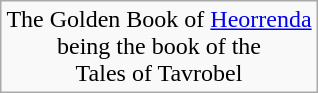<table class="wikitable" style="margin:auto">
<tr>
<td style="text-align: center;">The Golden Book of <a href='#'>Heorrenda</a><br>being the book of the<br>Tales of Tavrobel</td>
</tr>
</table>
